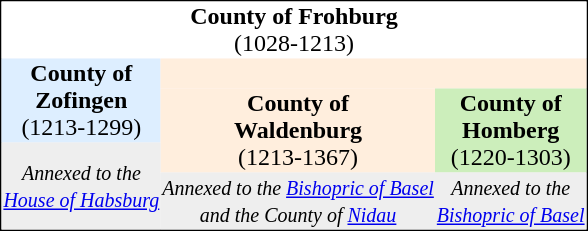<table align="center" style="border-spacing: 0px; border: 1px solid black; text-align: center;">
<tr>
<td colspan=3 style="background: #fff;"><strong>County of Frohburg</strong><br>(1028-1213)</td>
</tr>
<tr>
<td colspan=1 rowspan="2" style="background: #def;"><strong>County of<br>Zofingen</strong><br>(1213-1299)</td>
<td colspan=2 style="background: #fed;">      </td>
</tr>
<tr>
<td colspan=1 rowspan="3" style="background: #fed;"><strong>County of<br>Waldenburg</strong><br>(1213-1367)</td>
<td colspan=1 rowspan="2" style="background: #ceb;"><strong>County of<br>Homberg</strong><br>(1220-1303)</td>
</tr>
<tr>
<td colspan=1 rowspan="3" style="background: #eee;"><small><em>Annexed to the<br> <a href='#'>House of Habsburg</a></em></small></td>
</tr>
<tr>
<td colspan=1 rowspan="2" style="background: #eee;"><small><em>Annexed to the<br> <a href='#'>Bishopric of Basel</a></em></small></td>
</tr>
<tr>
<td colspan=1 style="background: #eee;"><small><em>Annexed to the <a href='#'>Bishopric of Basel</a><br> and the County of <a href='#'>Nidau</a></em></small></td>
</tr>
<tr>
</tr>
</table>
